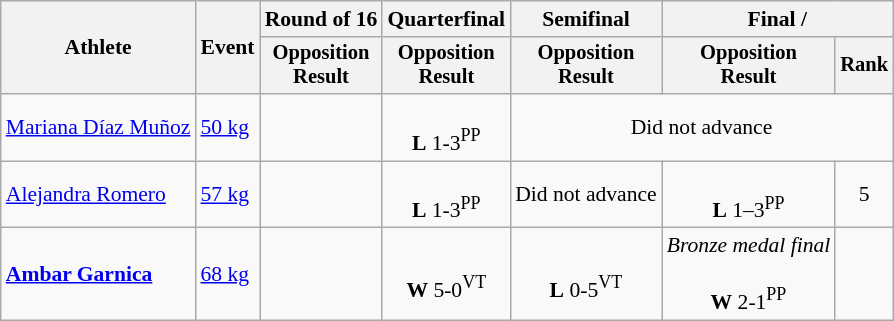<table class=wikitable style=font-size:90%;text-align:center>
<tr>
<th rowspan=2>Athlete</th>
<th rowspan=2>Event</th>
<th>Round of 16</th>
<th>Quarterfinal</th>
<th>Semifinal</th>
<th colspan=2>Final / </th>
</tr>
<tr style=font-size:95%>
<th>Opposition<br>Result</th>
<th>Opposition<br>Result</th>
<th>Opposition<br>Result</th>
<th>Opposition<br>Result</th>
<th>Rank</th>
</tr>
<tr>
<td align=left><a href='#'>Mariana Díaz Muñoz</a></td>
<td align=left><a href='#'>50 kg</a></td>
<td></td>
<td><br><strong>L</strong> 1-3<sup>PP</sup></td>
<td colspan=3>Did not advance</td>
</tr>
<tr>
<td align=left><a href='#'>Alejandra Romero</a></td>
<td align=left><a href='#'>57 kg</a></td>
<td></td>
<td><br><strong>L</strong> 1-3<sup>PP</sup></td>
<td>Did not advance</td>
<td><br><strong>L</strong> 1–3<sup>PP</sup></td>
<td>5</td>
</tr>
<tr>
<td align=left><strong><a href='#'>Ambar Garnica</a></strong></td>
<td align=left><a href='#'>68 kg</a></td>
<td></td>
<td><br><strong>W</strong> 5-0<sup>VT</sup></td>
<td><br><strong>L</strong> 0-5<sup>VT</sup></td>
<td><em>Bronze medal final</em><br><br><strong>W</strong> 2-1<sup>PP</sup></td>
<td></td>
</tr>
</table>
